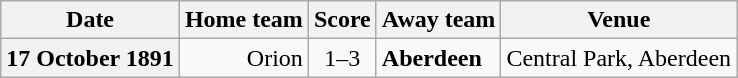<table class="wikitable football-result-list" style="max-width: 80em; text-align: center">
<tr>
<th scope="col">Date</th>
<th scope="col">Home team</th>
<th scope="col">Score</th>
<th scope="col">Away team</th>
<th scope="col">Venue</th>
</tr>
<tr>
<th scope="row">17 October 1891</th>
<td align=right>Orion</td>
<td>1–3</td>
<td align=left><strong>Aberdeen</strong></td>
<td align=left>Central Park, Aberdeen</td>
</tr>
</table>
